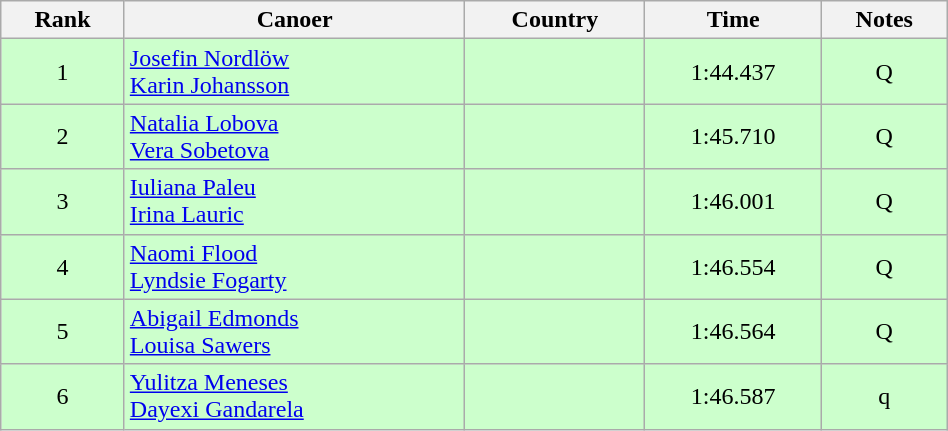<table class="wikitable sortable" width=50% style="text-align:center;">
<tr>
<th>Rank</th>
<th>Canoer</th>
<th>Country</th>
<th>Time</th>
<th>Notes</th>
</tr>
<tr bgcolor=ccffcc>
<td>1</td>
<td align="left"><a href='#'>Josefin Nordlöw</a><br><a href='#'>Karin Johansson</a></td>
<td align="left"></td>
<td>1:44.437</td>
<td>Q</td>
</tr>
<tr bgcolor=ccffcc>
<td>2</td>
<td align="left"><a href='#'>Natalia Lobova</a><br><a href='#'>Vera Sobetova</a></td>
<td align="left"></td>
<td>1:45.710</td>
<td>Q</td>
</tr>
<tr bgcolor=ccffcc>
<td>3</td>
<td align="left"><a href='#'>Iuliana Paleu</a><br><a href='#'>Irina Lauric</a></td>
<td align="left"></td>
<td>1:46.001</td>
<td>Q</td>
</tr>
<tr bgcolor=ccffcc>
<td>4</td>
<td align="left"><a href='#'>Naomi Flood</a><br><a href='#'>Lyndsie Fogarty</a></td>
<td align="left"></td>
<td>1:46.554</td>
<td>Q</td>
</tr>
<tr bgcolor=ccffcc>
<td>5</td>
<td align="left"><a href='#'>Abigail Edmonds</a><br><a href='#'>Louisa Sawers</a></td>
<td align="left"></td>
<td>1:46.564</td>
<td>Q</td>
</tr>
<tr bgcolor=ccffcc>
<td>6</td>
<td align="left"><a href='#'>Yulitza Meneses</a><br><a href='#'>Dayexi Gandarela</a></td>
<td align="left"></td>
<td>1:46.587</td>
<td>q</td>
</tr>
</table>
